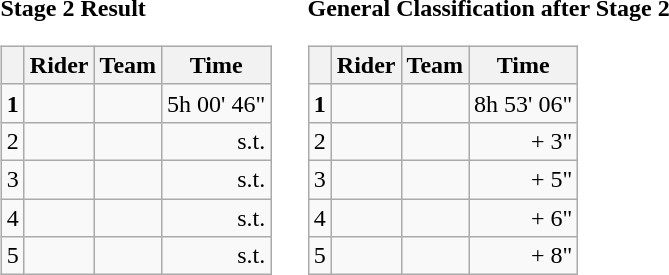<table>
<tr>
<td><strong>Stage 2 Result</strong><br><table class="wikitable">
<tr>
<th></th>
<th>Rider</th>
<th>Team</th>
<th>Time</th>
</tr>
<tr>
<td><strong>1</strong></td>
<td><strong></strong></td>
<td><strong></strong></td>
<td align="right">5h 00' 46"</td>
</tr>
<tr>
<td>2</td>
<td></td>
<td></td>
<td align="right">s.t.</td>
</tr>
<tr>
<td>3</td>
<td></td>
<td></td>
<td align="right">s.t.</td>
</tr>
<tr>
<td>4</td>
<td></td>
<td></td>
<td align="right">s.t.</td>
</tr>
<tr>
<td>5</td>
<td></td>
<td></td>
<td align="right">s.t.</td>
</tr>
</table>
</td>
<td></td>
<td><strong>General Classification after Stage 2</strong><br><table class="wikitable">
<tr>
<th></th>
<th>Rider</th>
<th>Team</th>
<th>Time</th>
</tr>
<tr>
<td><strong>1</strong></td>
<td><strong></strong> </td>
<td><strong></strong></td>
<td align="right">8h 53' 06"</td>
</tr>
<tr>
<td>2</td>
<td> </td>
<td></td>
<td align="right">+ 3"</td>
</tr>
<tr>
<td>3</td>
<td></td>
<td></td>
<td align="right">+ 5"</td>
</tr>
<tr>
<td>4</td>
<td></td>
<td></td>
<td align="right">+ 6"</td>
</tr>
<tr>
<td>5</td>
<td></td>
<td></td>
<td align="right">+ 8"</td>
</tr>
</table>
</td>
</tr>
</table>
